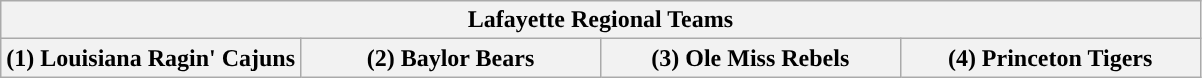<table class="wikitable">
<tr>
<th colspan=4>Lafayette Regional Teams</th>
</tr>
<tr>
<th style="width: 25%; ">(1) Louisiana Ragin' Cajuns</th>
<th style="width: 25%; ">(2) Baylor Bears</th>
<th style="width: 25%; ">(3) Ole Miss Rebels</th>
<th style="width: 25%; ">(4) Princeton Tigers</th>
</tr>
</table>
